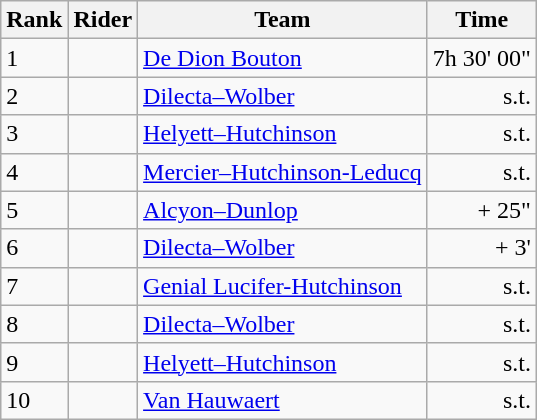<table class="wikitable">
<tr>
<th scope="col">Rank</th>
<th scope="col">Rider</th>
<th scope="col">Team</th>
<th scope="col">Time</th>
</tr>
<tr>
<td>1</td>
<td></td>
<td><a href='#'>De Dion Bouton</a></td>
<td>7h 30' 00"</td>
</tr>
<tr>
<td>2</td>
<td></td>
<td><a href='#'>Dilecta–Wolber</a></td>
<td align=right>s.t.</td>
</tr>
<tr>
<td>3</td>
<td></td>
<td><a href='#'>Helyett–Hutchinson</a></td>
<td align=right>s.t.</td>
</tr>
<tr>
<td>4</td>
<td></td>
<td><a href='#'>Mercier–Hutchinson-Leducq</a></td>
<td align=right>s.t.</td>
</tr>
<tr>
<td>5</td>
<td></td>
<td><a href='#'>Alcyon–Dunlop</a></td>
<td align=right>+ 25"</td>
</tr>
<tr>
<td>6</td>
<td></td>
<td><a href='#'>Dilecta–Wolber</a></td>
<td align=right>+ 3'</td>
</tr>
<tr>
<td>7</td>
<td></td>
<td><a href='#'>Genial Lucifer-Hutchinson</a></td>
<td align=right>s.t.</td>
</tr>
<tr>
<td>8</td>
<td></td>
<td><a href='#'>Dilecta–Wolber</a></td>
<td align=right>s.t.</td>
</tr>
<tr>
<td>9</td>
<td></td>
<td><a href='#'>Helyett–Hutchinson</a></td>
<td align=right>s.t.</td>
</tr>
<tr>
<td>10</td>
<td></td>
<td><a href='#'>Van Hauwaert</a></td>
<td align=right>s.t.</td>
</tr>
</table>
